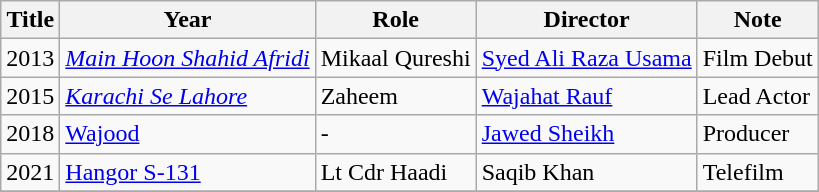<table class="wikitable">
<tr>
<th>Title</th>
<th>Year</th>
<th>Role</th>
<th>Director</th>
<th>Note</th>
</tr>
<tr>
<td>2013</td>
<td><em><a href='#'>Main Hoon Shahid Afridi</a></em></td>
<td>Mikaal Qureshi</td>
<td><a href='#'>Syed Ali Raza Usama</a></td>
<td>Film Debut</td>
</tr>
<tr>
<td>2015</td>
<td><em><a href='#'>Karachi Se Lahore</a></em></td>
<td>Zaheem</td>
<td><a href='#'>Wajahat Rauf</a></td>
<td>Lead Actor</td>
</tr>
<tr>
<td>2018</td>
<td><a href='#'>Wajood</a></td>
<td>-</td>
<td><a href='#'>Jawed Sheikh</a></td>
<td>Producer</td>
</tr>
<tr>
<td>2021</td>
<td><a href='#'>Hangor S-131</a></td>
<td>Lt Cdr Haadi</td>
<td>Saqib Khan</td>
<td>Telefilm</td>
</tr>
<tr>
</tr>
</table>
